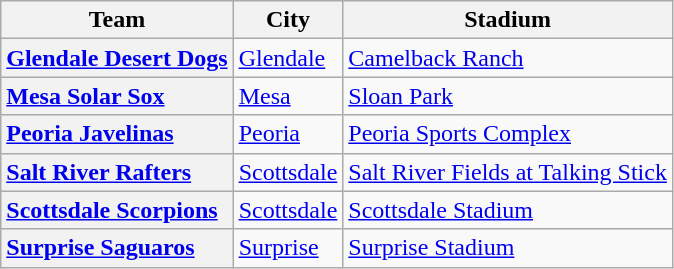<table class="wikitable sortable">
<tr>
<th scope="col">Team</th>
<th scope="col">City</th>
<th scope="col">Stadium</th>
</tr>
<tr>
<th scope="row" style="text-align:left"><a href='#'>Glendale Desert Dogs</a></th>
<td><a href='#'>Glendale</a></td>
<td><a href='#'>Camelback Ranch</a></td>
</tr>
<tr>
<th scope="row" style="text-align:left"><a href='#'>Mesa Solar Sox</a></th>
<td><a href='#'>Mesa</a></td>
<td><a href='#'>Sloan Park</a></td>
</tr>
<tr>
<th scope="row" style="text-align:left"><a href='#'>Peoria Javelinas</a></th>
<td><a href='#'>Peoria</a></td>
<td><a href='#'>Peoria Sports Complex</a></td>
</tr>
<tr>
<th scope="row" style="text-align:left"><a href='#'>Salt River Rafters</a></th>
<td><a href='#'>Scottsdale</a></td>
<td><a href='#'>Salt River Fields at Talking Stick</a></td>
</tr>
<tr>
<th scope="row" style="text-align:left"><a href='#'>Scottsdale Scorpions</a></th>
<td><a href='#'>Scottsdale</a></td>
<td><a href='#'>Scottsdale Stadium</a></td>
</tr>
<tr>
<th scope="row" style="text-align:left"><a href='#'>Surprise Saguaros</a></th>
<td><a href='#'>Surprise</a></td>
<td><a href='#'>Surprise Stadium</a></td>
</tr>
</table>
